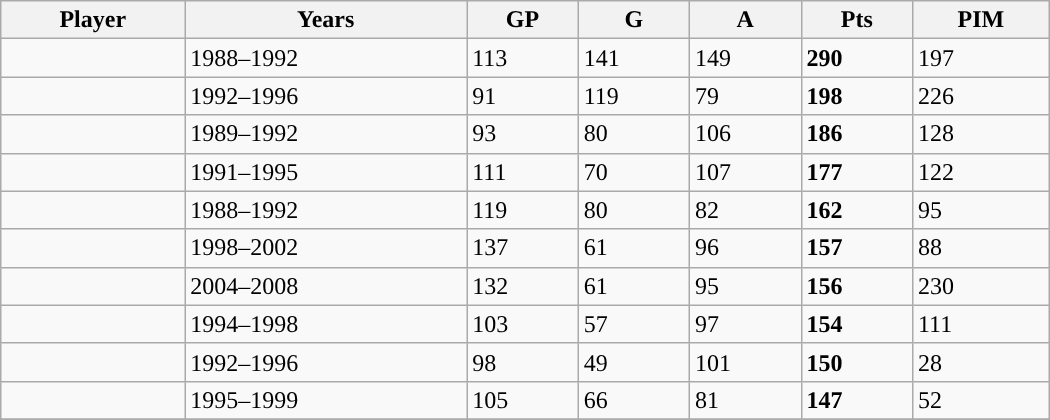<table class="wikitable sortable" width ="700" cellpadding="1" border="1" cellspacing="0">
<tr>
<th>Player</th>
<th>Years</th>
<th>GP</th>
<th>G</th>
<th>A</th>
<th>Pts</th>
<th>PIM</th>
</tr>
<tr>
<td></td>
<td>1988–1992</td>
<td>113</td>
<td>141</td>
<td>149</td>
<td><strong>290</strong></td>
<td>197</td>
</tr>
<tr>
<td></td>
<td>1992–1996</td>
<td>91</td>
<td>119</td>
<td>79</td>
<td><strong>198</strong></td>
<td>226</td>
</tr>
<tr>
<td></td>
<td>1989–1992</td>
<td>93</td>
<td>80</td>
<td>106</td>
<td><strong>186</strong></td>
<td>128</td>
</tr>
<tr>
<td></td>
<td>1991–1995</td>
<td>111</td>
<td>70</td>
<td>107</td>
<td><strong>177</strong></td>
<td>122</td>
</tr>
<tr>
<td></td>
<td>1988–1992</td>
<td>119</td>
<td>80</td>
<td>82</td>
<td><strong>162</strong></td>
<td>95</td>
</tr>
<tr>
<td></td>
<td>1998–2002</td>
<td>137</td>
<td>61</td>
<td>96</td>
<td><strong>157</strong></td>
<td>88</td>
</tr>
<tr>
<td></td>
<td>2004–2008</td>
<td>132</td>
<td>61</td>
<td>95</td>
<td><strong>156</strong></td>
<td>230</td>
</tr>
<tr>
<td></td>
<td>1994–1998</td>
<td>103</td>
<td>57</td>
<td>97</td>
<td><strong>154</strong></td>
<td>111</td>
</tr>
<tr>
<td></td>
<td>1992–1996</td>
<td>98</td>
<td>49</td>
<td>101</td>
<td><strong>150</strong></td>
<td>28</td>
</tr>
<tr>
<td></td>
<td>1995–1999</td>
<td>105</td>
<td>66</td>
<td>81</td>
<td><strong>147</strong></td>
<td>52</td>
</tr>
<tr>
</tr>
</table>
